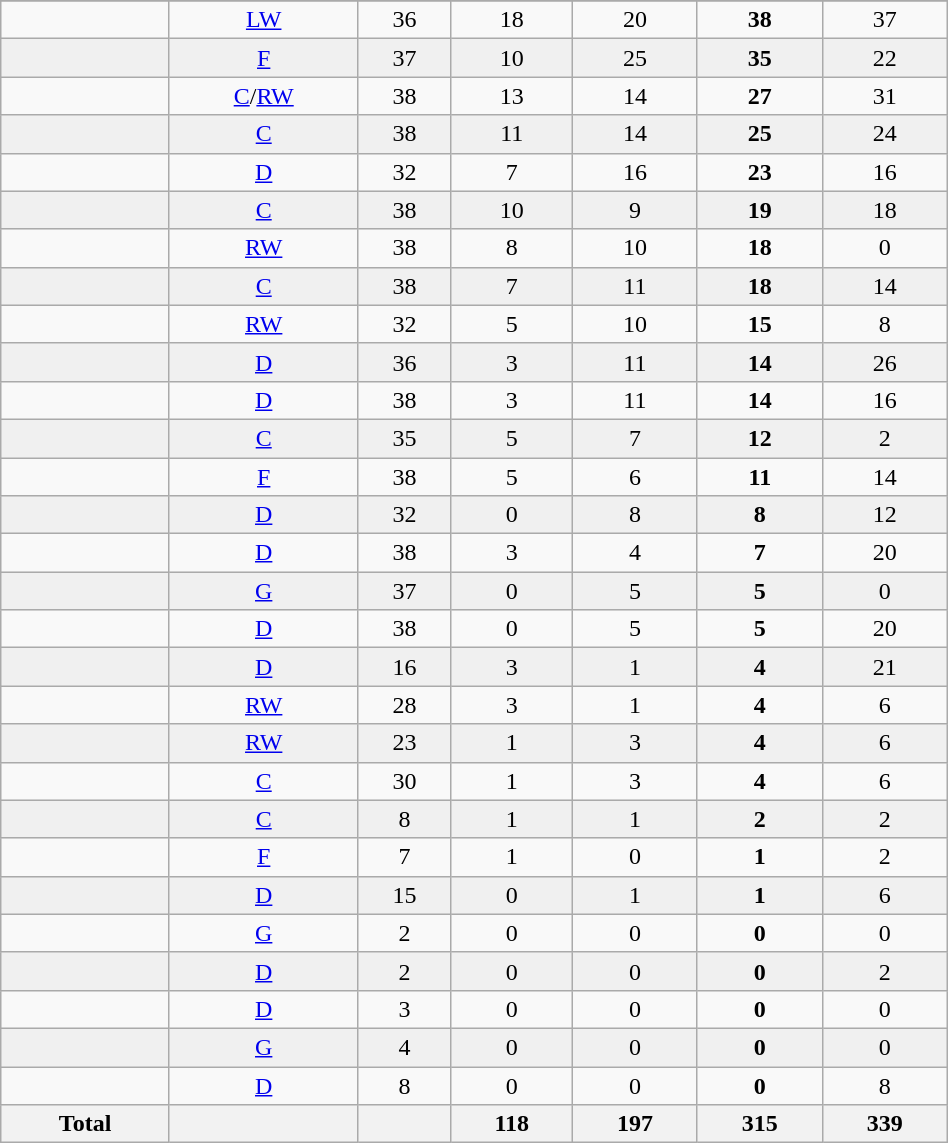<table class="wikitable sortable" width ="50%">
<tr align="center">
</tr>
<tr align="center" bgcolor="">
<td></td>
<td><a href='#'>LW</a></td>
<td>36</td>
<td>18</td>
<td>20</td>
<td><strong>38</strong></td>
<td>37</td>
</tr>
<tr align="center" bgcolor="f0f0f0">
<td></td>
<td><a href='#'>F</a></td>
<td>37</td>
<td>10</td>
<td>25</td>
<td><strong>35</strong></td>
<td>22</td>
</tr>
<tr align="center" bgcolor="">
<td></td>
<td><a href='#'>C</a>/<a href='#'>RW</a></td>
<td>38</td>
<td>13</td>
<td>14</td>
<td><strong>27</strong></td>
<td>31</td>
</tr>
<tr align="center" bgcolor="f0f0f0">
<td></td>
<td><a href='#'>C</a></td>
<td>38</td>
<td>11</td>
<td>14</td>
<td><strong>25</strong></td>
<td>24</td>
</tr>
<tr align="center" bgcolor="">
<td></td>
<td><a href='#'>D</a></td>
<td>32</td>
<td>7</td>
<td>16</td>
<td><strong>23</strong></td>
<td>16</td>
</tr>
<tr align="center" bgcolor="f0f0f0">
<td></td>
<td><a href='#'>C</a></td>
<td>38</td>
<td>10</td>
<td>9</td>
<td><strong>19</strong></td>
<td>18</td>
</tr>
<tr align="center" bgcolor="">
<td></td>
<td><a href='#'>RW</a></td>
<td>38</td>
<td>8</td>
<td>10</td>
<td><strong>18</strong></td>
<td>0</td>
</tr>
<tr align="center" bgcolor="f0f0f0">
<td></td>
<td><a href='#'>C</a></td>
<td>38</td>
<td>7</td>
<td>11</td>
<td><strong>18</strong></td>
<td>14</td>
</tr>
<tr align="center" bgcolor="">
<td></td>
<td><a href='#'>RW</a></td>
<td>32</td>
<td>5</td>
<td>10</td>
<td><strong>15</strong></td>
<td>8</td>
</tr>
<tr align="center" bgcolor="f0f0f0">
<td></td>
<td><a href='#'>D</a></td>
<td>36</td>
<td>3</td>
<td>11</td>
<td><strong>14</strong></td>
<td>26</td>
</tr>
<tr align="center" bgcolor="">
<td></td>
<td><a href='#'>D</a></td>
<td>38</td>
<td>3</td>
<td>11</td>
<td><strong>14</strong></td>
<td>16</td>
</tr>
<tr align="center" bgcolor="f0f0f0">
<td></td>
<td><a href='#'>C</a></td>
<td>35</td>
<td>5</td>
<td>7</td>
<td><strong>12</strong></td>
<td>2</td>
</tr>
<tr align="center" bgcolor="">
<td></td>
<td><a href='#'>F</a></td>
<td>38</td>
<td>5</td>
<td>6</td>
<td><strong>11</strong></td>
<td>14</td>
</tr>
<tr align="center" bgcolor="f0f0f0">
<td></td>
<td><a href='#'>D</a></td>
<td>32</td>
<td>0</td>
<td>8</td>
<td><strong>8</strong></td>
<td>12</td>
</tr>
<tr align="center" bgcolor="">
<td></td>
<td><a href='#'>D</a></td>
<td>38</td>
<td>3</td>
<td>4</td>
<td><strong>7</strong></td>
<td>20</td>
</tr>
<tr align="center" bgcolor="f0f0f0">
<td></td>
<td><a href='#'>G</a></td>
<td>37</td>
<td>0</td>
<td>5</td>
<td><strong>5</strong></td>
<td>0</td>
</tr>
<tr align="center" bgcolor="">
<td></td>
<td><a href='#'>D</a></td>
<td>38</td>
<td>0</td>
<td>5</td>
<td><strong>5</strong></td>
<td>20</td>
</tr>
<tr align="center" bgcolor="f0f0f0">
<td></td>
<td><a href='#'>D</a></td>
<td>16</td>
<td>3</td>
<td>1</td>
<td><strong>4</strong></td>
<td>21</td>
</tr>
<tr align="center" bgcolor="">
<td></td>
<td><a href='#'>RW</a></td>
<td>28</td>
<td>3</td>
<td>1</td>
<td><strong>4</strong></td>
<td>6</td>
</tr>
<tr align="center" bgcolor="f0f0f0">
<td></td>
<td><a href='#'>RW</a></td>
<td>23</td>
<td>1</td>
<td>3</td>
<td><strong>4</strong></td>
<td>6</td>
</tr>
<tr align="center" bgcolor="">
<td></td>
<td><a href='#'>C</a></td>
<td>30</td>
<td>1</td>
<td>3</td>
<td><strong>4</strong></td>
<td>6</td>
</tr>
<tr align="center" bgcolor="f0f0f0">
<td></td>
<td><a href='#'>C</a></td>
<td>8</td>
<td>1</td>
<td>1</td>
<td><strong>2</strong></td>
<td>2</td>
</tr>
<tr align="center" bgcolor="">
<td></td>
<td><a href='#'>F</a></td>
<td>7</td>
<td>1</td>
<td>0</td>
<td><strong>1</strong></td>
<td>2</td>
</tr>
<tr align="center" bgcolor="f0f0f0">
<td></td>
<td><a href='#'>D</a></td>
<td>15</td>
<td>0</td>
<td>1</td>
<td><strong>1</strong></td>
<td>6</td>
</tr>
<tr align="center" bgcolor="">
<td></td>
<td><a href='#'>G</a></td>
<td>2</td>
<td>0</td>
<td>0</td>
<td><strong>0</strong></td>
<td>0</td>
</tr>
<tr align="center" bgcolor="f0f0f0">
<td></td>
<td><a href='#'>D</a></td>
<td>2</td>
<td>0</td>
<td>0</td>
<td><strong>0</strong></td>
<td>2</td>
</tr>
<tr align="center" bgcolor="">
<td></td>
<td><a href='#'>D</a></td>
<td>3</td>
<td>0</td>
<td>0</td>
<td><strong>0</strong></td>
<td>0</td>
</tr>
<tr align="center" bgcolor="f0f0f0">
<td></td>
<td><a href='#'>G</a></td>
<td>4</td>
<td>0</td>
<td>0</td>
<td><strong>0</strong></td>
<td>0</td>
</tr>
<tr align="center" bgcolor="">
<td></td>
<td><a href='#'>D</a></td>
<td>8</td>
<td>0</td>
<td>0</td>
<td><strong>0</strong></td>
<td>8</td>
</tr>
<tr>
<th>Total</th>
<th></th>
<th></th>
<th>118</th>
<th>197</th>
<th>315</th>
<th>339</th>
</tr>
</table>
